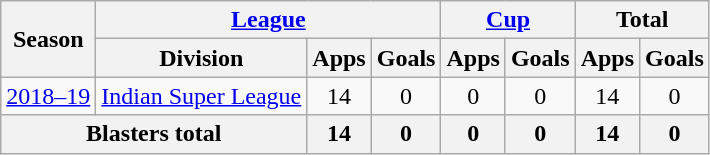<table class="wikitable" style="text-align: center;">
<tr>
<th rowspan="2">Season</th>
<th colspan="3"><a href='#'>League</a></th>
<th colspan="2"><a href='#'>Cup</a></th>
<th colspan="2">Total</th>
</tr>
<tr>
<th>Division</th>
<th>Apps</th>
<th>Goals</th>
<th>Apps</th>
<th>Goals</th>
<th>Apps</th>
<th>Goals</th>
</tr>
<tr>
<td><a href='#'>2018–19</a></td>
<td><a href='#'>Indian Super League</a></td>
<td>14</td>
<td>0</td>
<td>0</td>
<td>0</td>
<td>14</td>
<td>0</td>
</tr>
<tr>
<th colspan="2">Blasters total</th>
<th>14</th>
<th>0</th>
<th>0</th>
<th>0</th>
<th>14</th>
<th>0</th>
</tr>
</table>
